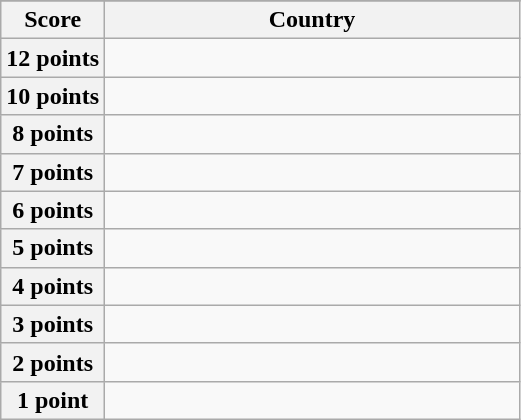<table class="wikitable">
<tr>
</tr>
<tr>
<th scope="col" width="20%">Score</th>
<th scope="col">Country</th>
</tr>
<tr>
<th scope="row">12 points</th>
<td></td>
</tr>
<tr>
<th scope="row">10 points</th>
<td></td>
</tr>
<tr>
<th scope="row">8 points</th>
<td></td>
</tr>
<tr>
<th scope="row">7 points</th>
<td></td>
</tr>
<tr>
<th scope="row">6 points</th>
<td></td>
</tr>
<tr>
<th scope="row">5 points</th>
<td></td>
</tr>
<tr>
<th scope="row">4 points</th>
<td></td>
</tr>
<tr>
<th scope="row">3 points</th>
<td></td>
</tr>
<tr>
<th scope="row">2 points</th>
<td></td>
</tr>
<tr>
<th scope="row">1 point</th>
<td></td>
</tr>
</table>
